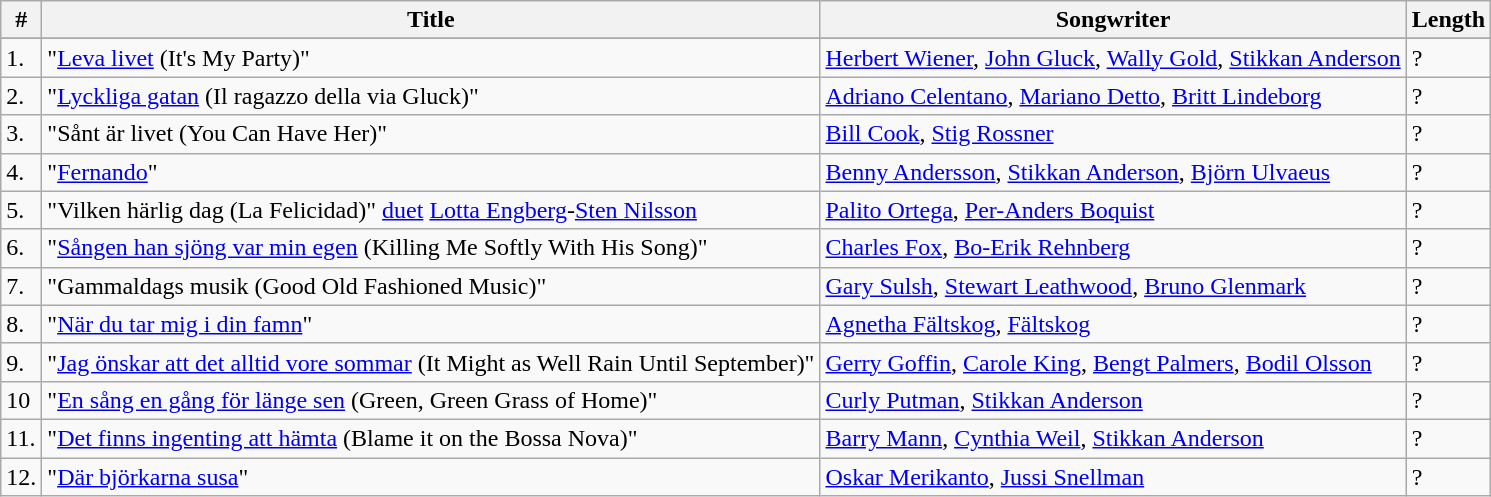<table class="wikitable">
<tr>
<th>#</th>
<th>Title</th>
<th>Songwriter</th>
<th>Length</th>
</tr>
<tr bgcolor="#ebf5ff">
</tr>
<tr>
<td>1.</td>
<td>"<a href='#'>Leva livet</a> (It's My Party)"</td>
<td><a href='#'>Herbert Wiener</a>, <a href='#'>John Gluck</a>, <a href='#'>Wally Gold</a>, <a href='#'>Stikkan Anderson</a></td>
<td>?</td>
</tr>
<tr>
<td>2.</td>
<td>"<a href='#'>Lyckliga gatan</a> (Il ragazzo della via Gluck)"</td>
<td><a href='#'>Adriano Celentano</a>, <a href='#'>Mariano Detto</a>, <a href='#'>Britt Lindeborg</a></td>
<td>?</td>
</tr>
<tr>
<td>3.</td>
<td>"Sånt är livet (You Can Have Her)"</td>
<td><a href='#'>Bill Cook</a>, <a href='#'>Stig Rossner</a></td>
<td>?</td>
</tr>
<tr>
<td>4.</td>
<td>"<a href='#'>Fernando</a>"</td>
<td><a href='#'>Benny Andersson</a>, <a href='#'>Stikkan Anderson</a>, <a href='#'>Björn Ulvaeus</a></td>
<td>?</td>
</tr>
<tr>
<td>5.</td>
<td>"Vilken härlig dag (La Felicidad)" <a href='#'>duet</a> <a href='#'>Lotta Engberg</a>-<a href='#'>Sten Nilsson</a></td>
<td><a href='#'>Palito Ortega</a>, <a href='#'>Per-Anders Boquist</a></td>
<td>?</td>
</tr>
<tr>
<td>6.</td>
<td>"<a href='#'>Sången han sjöng var min egen</a> (Killing Me Softly With His Song)"</td>
<td><a href='#'>Charles Fox</a>, <a href='#'>Bo-Erik Rehnberg</a></td>
<td>?</td>
</tr>
<tr>
<td>7.</td>
<td>"Gammaldags musik (Good Old Fashioned Music)"</td>
<td><a href='#'>Gary Sulsh</a>, <a href='#'>Stewart Leathwood</a>, <a href='#'>Bruno Glenmark</a></td>
<td>?</td>
</tr>
<tr>
<td>8.</td>
<td>"<a href='#'>När du tar mig i din famn</a>"</td>
<td><a href='#'>Agnetha Fältskog</a>, <a href='#'>Fältskog</a></td>
<td>?</td>
</tr>
<tr>
<td>9.</td>
<td>"<a href='#'>Jag önskar att det alltid vore sommar</a> (It Might as Well Rain Until September)"</td>
<td><a href='#'>Gerry Goffin</a>, <a href='#'>Carole King</a>, <a href='#'>Bengt Palmers</a>, <a href='#'>Bodil Olsson</a></td>
<td>?</td>
</tr>
<tr>
<td>10</td>
<td>"<a href='#'>En sång en gång för länge sen</a> (Green, Green Grass of Home)"</td>
<td><a href='#'>Curly Putman</a>, <a href='#'>Stikkan Anderson</a></td>
<td>?</td>
</tr>
<tr>
<td>11.</td>
<td>"<a href='#'>Det finns ingenting att hämta</a> (Blame it on the Bossa Nova)"</td>
<td><a href='#'>Barry Mann</a>, <a href='#'>Cynthia Weil</a>, <a href='#'>Stikkan Anderson</a></td>
<td>?</td>
</tr>
<tr>
<td>12.</td>
<td>"<a href='#'>Där björkarna susa</a>"</td>
<td><a href='#'>Oskar Merikanto</a>, <a href='#'>Jussi Snellman</a></td>
<td>?</td>
</tr>
</table>
